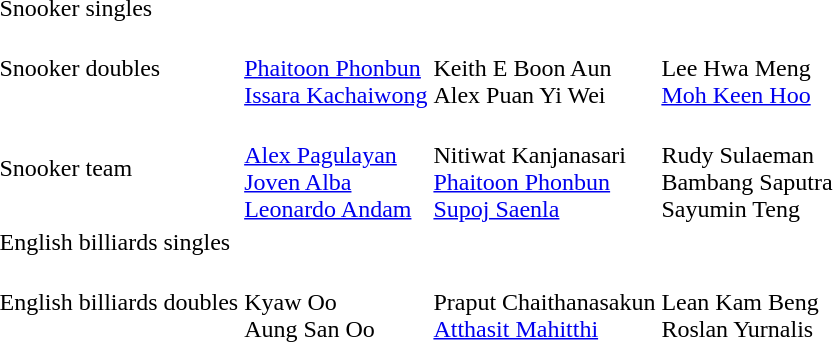<table>
<tr>
<td>Snooker singles</td>
<td></td>
<td></td>
<td></td>
</tr>
<tr>
<td>Snooker doubles</td>
<td><br><a href='#'>Phaitoon Phonbun</a><br><a href='#'>Issara Kachaiwong</a></td>
<td><br>Keith E Boon Aun<br>Alex Puan Yi Wei</td>
<td><br>Lee Hwa Meng<br><a href='#'>Moh Keen Hoo</a></td>
</tr>
<tr>
<td>Snooker team</td>
<td> <br> <a href='#'>Alex Pagulayan</a> <br> <a href='#'>Joven Alba</a> <br> <a href='#'>Leonardo Andam</a></td>
<td> <br> Nitiwat Kanjanasari <br> <a href='#'>Phaitoon Phonbun</a><br> <a href='#'>Supoj Saenla</a></td>
<td nowrap> <br> Rudy Sulaeman <br> Bambang Saputra <br> Sayumin Teng</td>
</tr>
<tr>
<td>English billiards singles</td>
<td nowrap></td>
<td></td>
<td></td>
</tr>
<tr>
<td>English billiards doubles</td>
<td> <br> Kyaw Oo <br> Aung San Oo</td>
<td nowrap> <br> Praput Chaithanasakun <br> <a href='#'>Atthasit Mahitthi</a></td>
<td> <br> Lean Kam Beng <br> Roslan Yurnalis</td>
</tr>
</table>
